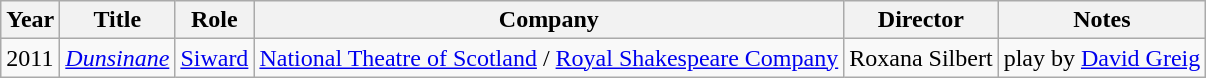<table class="wikitable">
<tr>
<th>Year</th>
<th>Title</th>
<th>Role</th>
<th>Company</th>
<th>Director</th>
<th>Notes</th>
</tr>
<tr>
<td>2011</td>
<td><em><a href='#'>Dunsinane</a></em></td>
<td><a href='#'>Siward</a></td>
<td><a href='#'>National Theatre of Scotland</a> / <a href='#'>Royal Shakespeare Company</a></td>
<td>Roxana Silbert</td>
<td>play by <a href='#'>David Greig</a></td>
</tr>
</table>
